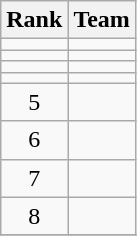<table class="wikitable">
<tr>
<th>Rank</th>
<th>Team</th>
</tr>
<tr>
<td align=center></td>
<td></td>
</tr>
<tr>
<td align=center></td>
<td></td>
</tr>
<tr>
<td align=center></td>
<td></td>
</tr>
<tr>
<td align=center></td>
<td></td>
</tr>
<tr>
<td align=center>5</td>
<td></td>
</tr>
<tr>
<td align=center>6</td>
<td></td>
</tr>
<tr>
<td align=center>7</td>
<td></td>
</tr>
<tr>
<td align=center>8</td>
<td></td>
</tr>
<tr>
</tr>
</table>
